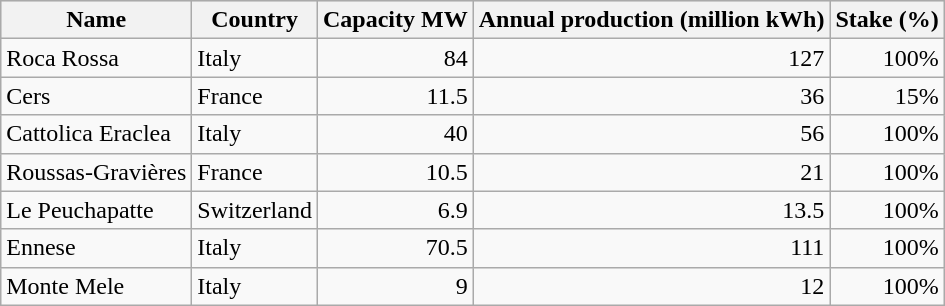<table class="wikitable mw-collapsible mw-collapsed">
<tr bgcolor="#DDDDDD">
<th align="left">Name</th>
<th align="left">Country</th>
<th align="center">Capacity MW</th>
<th align="center">Annual production (million kWh)</th>
<th align="center">Stake (%)</th>
</tr>
<tr>
<td>Roca Rossa</td>
<td align="left">Italy</td>
<td align="right">84</td>
<td align="right">127</td>
<td align="right">100%</td>
</tr>
<tr>
<td>Cers</td>
<td align="left">France</td>
<td align="right">11.5</td>
<td align="right">36</td>
<td align="right">15%</td>
</tr>
<tr>
<td>Cattolica Eraclea</td>
<td align="left">Italy</td>
<td align="right">40</td>
<td align="right">56</td>
<td align="right">100%</td>
</tr>
<tr>
<td>Roussas-Gravières</td>
<td align="left">France</td>
<td align="right">10.5</td>
<td align="right">21</td>
<td align="right">100%</td>
</tr>
<tr>
<td>Le Peuchapatte</td>
<td align="left">Switzerland</td>
<td align="right">6.9</td>
<td align="right">13.5</td>
<td align="right">100%</td>
</tr>
<tr>
<td>Ennese</td>
<td align="left">Italy</td>
<td align="right">70.5</td>
<td align="right">111</td>
<td align="right">100%</td>
</tr>
<tr>
<td>Monte Mele</td>
<td align="left">Italy</td>
<td align="right">9</td>
<td align="right">12</td>
<td align="right">100%</td>
</tr>
</table>
